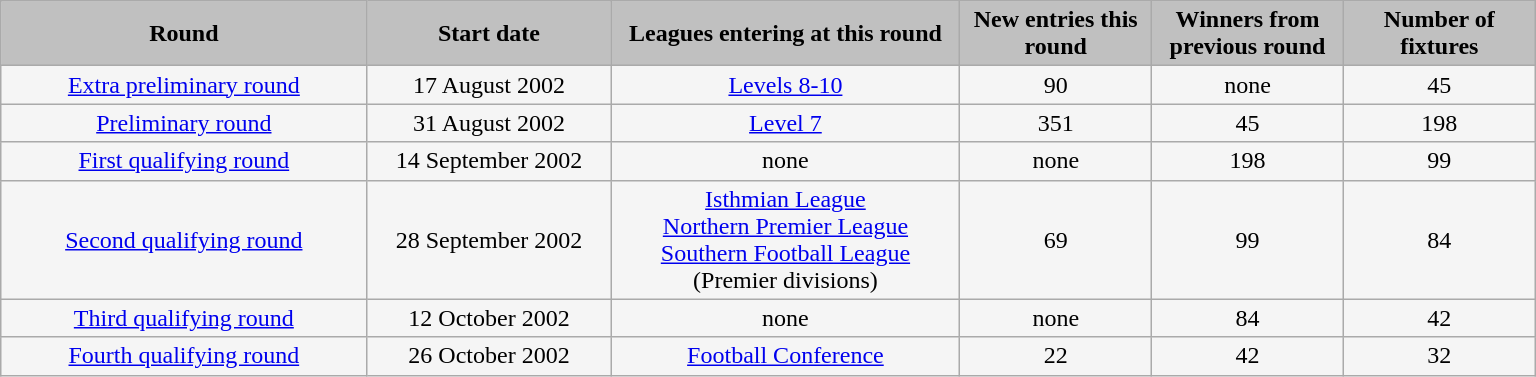<table class="wikitable" style="width: 1024px; background:WhiteSmoke; text-align:center">
<tr>
<th scope="col" style="width: 21.00%; background:silver;">Round</th>
<th scope="col" style="width: 14.00%; background:silver;">Start date</th>
<th scope="col" style="width: 20.00%; background:silver;">Leagues entering at this round</th>
<th scope="col" style="width: 11.00%; background:silver;">New entries this round</th>
<th scope="col" style="width: 11.00%; background:silver;">Winners from previous round</th>
<th scope="col" style="width: 11.00%; background:silver;">Number of fixtures</th>
</tr>
<tr align=center>
<td><a href='#'>Extra preliminary round</a></td>
<td>17 August 2002</td>
<td><a href='#'>Levels 8-10</a></td>
<td>90</td>
<td>none</td>
<td>45</td>
</tr>
<tr align=center>
<td><a href='#'>Preliminary round</a></td>
<td>31 August 2002</td>
<td><a href='#'>Level 7</a></td>
<td>351</td>
<td>45</td>
<td>198</td>
</tr>
<tr align=center>
<td><a href='#'>First qualifying round</a></td>
<td>14 September 2002</td>
<td>none</td>
<td>none</td>
<td>198</td>
<td>99</td>
</tr>
<tr align=center>
<td><a href='#'>Second qualifying round</a></td>
<td>28 September 2002</td>
<td><a href='#'>Isthmian League</a><br><a href='#'>Northern Premier League</a><br><a href='#'>Southern Football League</a><br>(Premier divisions)</td>
<td>69</td>
<td>99</td>
<td>84</td>
</tr>
<tr align=center>
<td><a href='#'>Third qualifying round</a></td>
<td>12 October 2002</td>
<td>none</td>
<td>none</td>
<td>84</td>
<td>42</td>
</tr>
<tr align=center>
<td><a href='#'>Fourth qualifying round</a></td>
<td>26 October 2002</td>
<td><a href='#'>Football Conference</a></td>
<td>22</td>
<td>42</td>
<td>32</td>
</tr>
</table>
